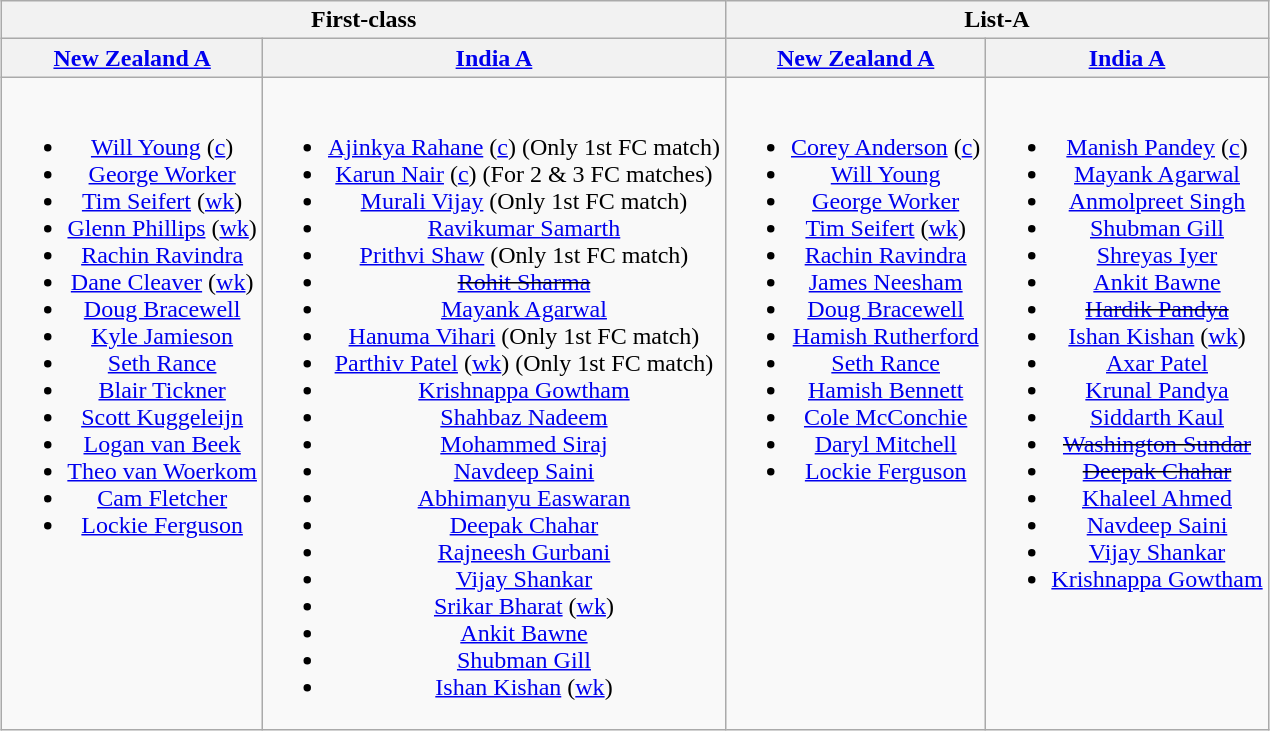<table class="wikitable" style="text-align:center; margin:auto">
<tr>
<th colspan=2>First-class</th>
<th colspan=2>List-A</th>
</tr>
<tr>
<th> <a href='#'>New Zealand A</a></th>
<th> <a href='#'>India A</a></th>
<th> <a href='#'>New Zealand A</a></th>
<th> <a href='#'>India A</a></th>
</tr>
<tr style="vertical-align:top">
<td><br><ul><li><a href='#'>Will Young</a> (<a href='#'>c</a>)</li><li><a href='#'>George Worker</a></li><li><a href='#'>Tim Seifert</a> (<a href='#'>wk</a>)</li><li><a href='#'>Glenn Phillips</a> (<a href='#'>wk</a>)</li><li><a href='#'>Rachin Ravindra</a></li><li><a href='#'>Dane Cleaver</a> (<a href='#'>wk</a>)</li><li><a href='#'>Doug Bracewell</a></li><li><a href='#'>Kyle Jamieson</a></li><li><a href='#'>Seth Rance</a></li><li><a href='#'>Blair Tickner</a></li><li><a href='#'>Scott Kuggeleijn</a></li><li><a href='#'>Logan van Beek</a></li><li><a href='#'>Theo van Woerkom</a></li><li><a href='#'>Cam Fletcher</a></li><li><a href='#'>Lockie Ferguson</a></li></ul></td>
<td><br><ul><li><a href='#'>Ajinkya Rahane</a> (<a href='#'>c</a>) (Only 1st FC match)</li><li><a href='#'>Karun Nair</a> (<a href='#'>c</a>) (For 2 & 3 FC matches)</li><li><a href='#'>Murali Vijay</a> (Only 1st FC match)</li><li><a href='#'>Ravikumar Samarth</a></li><li><a href='#'>Prithvi Shaw</a> (Only 1st FC match)</li><li><s><a href='#'>Rohit Sharma</a></s></li><li><a href='#'>Mayank Agarwal</a></li><li><a href='#'>Hanuma Vihari</a> (Only 1st FC match)</li><li><a href='#'>Parthiv Patel</a> (<a href='#'>wk</a>) (Only 1st FC match)</li><li><a href='#'>Krishnappa Gowtham</a></li><li><a href='#'>Shahbaz Nadeem</a></li><li><a href='#'>Mohammed Siraj</a></li><li><a href='#'>Navdeep Saini</a></li><li><a href='#'>Abhimanyu Easwaran</a></li><li><a href='#'>Deepak Chahar</a></li><li><a href='#'>Rajneesh Gurbani</a></li><li><a href='#'>Vijay Shankar</a></li><li><a href='#'>Srikar Bharat</a> (<a href='#'>wk</a>)</li><li><a href='#'>Ankit Bawne</a></li><li><a href='#'>Shubman Gill</a></li><li><a href='#'>Ishan Kishan</a> (<a href='#'>wk</a>)</li></ul></td>
<td><br><ul><li><a href='#'>Corey Anderson</a> (<a href='#'>c</a>)</li><li><a href='#'>Will Young</a></li><li><a href='#'>George Worker</a></li><li><a href='#'>Tim Seifert</a> (<a href='#'>wk</a>)</li><li><a href='#'>Rachin Ravindra</a></li><li><a href='#'>James Neesham</a></li><li><a href='#'>Doug Bracewell</a></li><li><a href='#'>Hamish Rutherford</a></li><li><a href='#'>Seth Rance</a></li><li><a href='#'>Hamish Bennett</a></li><li><a href='#'>Cole McConchie</a></li><li><a href='#'>Daryl Mitchell</a></li><li><a href='#'>Lockie Ferguson</a></li></ul></td>
<td><br><ul><li><a href='#'>Manish Pandey</a> (<a href='#'>c</a>)</li><li><a href='#'>Mayank Agarwal</a></li><li><a href='#'>Anmolpreet Singh</a></li><li><a href='#'>Shubman Gill</a></li><li><a href='#'>Shreyas Iyer</a></li><li><a href='#'>Ankit Bawne</a></li><li><s><a href='#'>Hardik Pandya</a></s></li><li><a href='#'>Ishan Kishan</a> (<a href='#'>wk</a>)</li><li><a href='#'>Axar Patel</a></li><li><a href='#'>Krunal Pandya</a></li><li><a href='#'>Siddarth Kaul</a></li><li><s><a href='#'>Washington Sundar</a></s></li><li><s><a href='#'>Deepak Chahar</a></s></li><li><a href='#'>Khaleel Ahmed</a></li><li><a href='#'>Navdeep Saini</a></li><li><a href='#'>Vijay Shankar</a></li><li><a href='#'>Krishnappa Gowtham</a></li></ul></td>
</tr>
</table>
